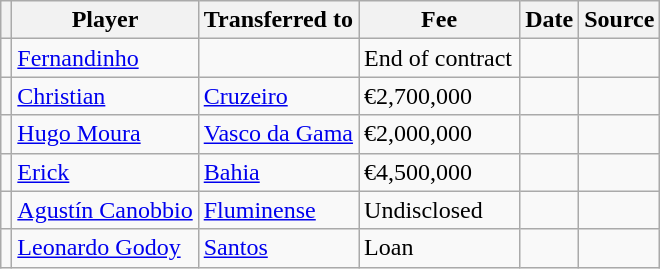<table class="wikitable plainrowheaders sortable">
<tr>
<th></th>
<th scope="col">Player</th>
<th>Transferred to</th>
<th style="width: 100px;">Fee</th>
<th scope="col">Date</th>
<th scope="col">Source</th>
</tr>
<tr>
<td align="center"></td>
<td> <a href='#'>Fernandinho</a></td>
<td></td>
<td>End of contract</td>
<td></td>
<td></td>
</tr>
<tr>
<td align="center"></td>
<td> <a href='#'>Christian</a></td>
<td> <a href='#'>Cruzeiro</a></td>
<td>€2,700,000</td>
<td></td>
<td></td>
</tr>
<tr>
<td align="center"></td>
<td> <a href='#'>Hugo Moura</a></td>
<td> <a href='#'>Vasco da Gama</a></td>
<td>€2,000,000</td>
<td></td>
<td></td>
</tr>
<tr>
<td align="center"></td>
<td> <a href='#'>Erick</a></td>
<td> <a href='#'>Bahia</a></td>
<td>€4,500,000</td>
<td></td>
<td></td>
</tr>
<tr>
<td align="center"></td>
<td> <a href='#'>Agustín Canobbio</a></td>
<td> <a href='#'>Fluminense</a></td>
<td>Undisclosed</td>
<td></td>
<td></td>
</tr>
<tr>
<td align="center"></td>
<td> <a href='#'>Leonardo Godoy</a></td>
<td> <a href='#'>Santos</a></td>
<td>Loan</td>
<td></td>
<td></td>
</tr>
</table>
